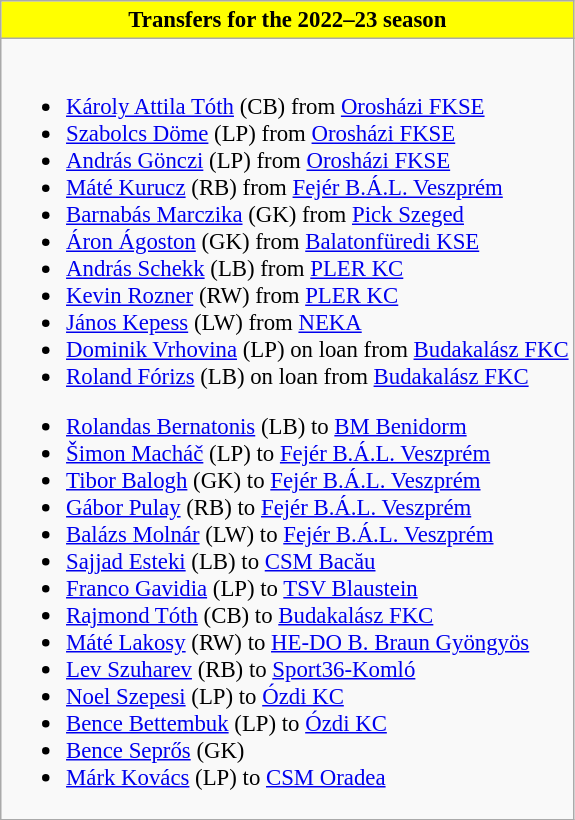<table class="wikitable collapsible collapsed" style="font-size:95%">
<tr>
<th style="color:black; background:yellow"> <strong>Transfers for the 2022–23 season</strong></th>
</tr>
<tr>
<td><br>
<ul><li> <a href='#'>Károly Attila Tóth</a> (CB) from  <a href='#'>Orosházi FKSE</a></li><li> <a href='#'>Szabolcs Döme</a> (LP) from  <a href='#'>Orosházi FKSE</a></li><li> <a href='#'>András Gönczi</a> (LP) from  <a href='#'>Orosházi FKSE</a></li><li> <a href='#'>Máté Kurucz</a> (RB) from  <a href='#'>Fejér B.Á.L. Veszprém</a></li><li> <a href='#'>Barnabás Marczika</a> (GK) from  <a href='#'>Pick Szeged</a></li><li> <a href='#'>Áron Ágoston</a> (GK) from  <a href='#'>Balatonfüredi KSE</a></li><li> <a href='#'>András Schekk</a> (LB) from  <a href='#'>PLER KC</a></li><li> <a href='#'>Kevin Rozner</a> (RW) from  <a href='#'>PLER KC</a></li><li> <a href='#'>János Kepess</a> (LW) from  <a href='#'>NEKA</a></li><li> <a href='#'>Dominik Vrhovina</a> (LP) on loan from  <a href='#'>Budakalász FKC</a></li><li> <a href='#'>Roland Fórizs</a> (LB) on loan from  <a href='#'>Budakalász FKC</a></li></ul><ul><li> <a href='#'>Rolandas Bernatonis</a> (LB) to  <a href='#'>BM Benidorm</a></li><li> <a href='#'>Šimon Macháč</a> (LP) to  <a href='#'>Fejér B.Á.L. Veszprém</a></li><li> <a href='#'>Tibor Balogh</a> (GK) to  <a href='#'>Fejér B.Á.L. Veszprém</a></li><li> <a href='#'>Gábor Pulay</a> (RB) to  <a href='#'>Fejér B.Á.L. Veszprém</a></li><li> <a href='#'>Balázs Molnár</a> (LW) to  <a href='#'>Fejér B.Á.L. Veszprém</a></li><li> <a href='#'>Sajjad Esteki</a> (LB) to  <a href='#'>CSM Bacău</a></li><li> <a href='#'>Franco Gavidia</a> (LP) to  <a href='#'>TSV Blaustein</a></li><li> <a href='#'>Rajmond Tóth</a>  (CB) to  <a href='#'>Budakalász FKC</a></li><li> <a href='#'>Máté Lakosy</a> (RW) to  <a href='#'>HE-DO B. Braun Gyöngyös</a></li><li> <a href='#'>Lev Szuharev</a> (RB) to  <a href='#'>Sport36-Komló</a></li><li> <a href='#'>Noel Szepesi</a> (LP) to  <a href='#'>Ózdi KC</a></li><li> <a href='#'>Bence Bettembuk</a> (LP) to  <a href='#'>Ózdi KC</a></li><li> <a href='#'>Bence Seprős</a> (GK)</li><li> <a href='#'>Márk Kovács</a> (LP) to  <a href='#'>CSM Oradea</a></li></ul></td>
</tr>
</table>
